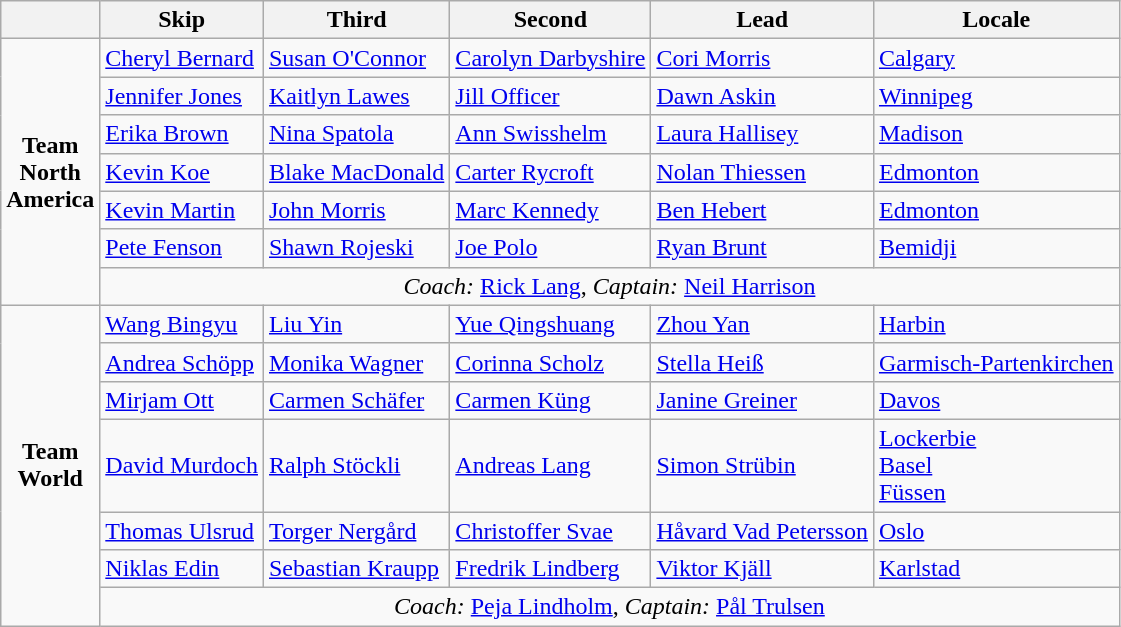<table class="wikitable">
<tr>
<th></th>
<th>Skip</th>
<th>Third</th>
<th>Second</th>
<th>Lead</th>
<th>Locale</th>
</tr>
<tr>
<td rowspan=7 align=center><strong>Team <br> North <br> America</strong></td>
<td><a href='#'>Cheryl Bernard</a></td>
<td><a href='#'>Susan O'Connor</a></td>
<td><a href='#'>Carolyn Darbyshire</a></td>
<td><a href='#'>Cori Morris</a></td>
<td> <a href='#'>Calgary</a></td>
</tr>
<tr>
<td><a href='#'>Jennifer Jones</a></td>
<td><a href='#'>Kaitlyn Lawes</a></td>
<td><a href='#'>Jill Officer</a></td>
<td><a href='#'>Dawn Askin</a></td>
<td> <a href='#'>Winnipeg</a></td>
</tr>
<tr>
<td><a href='#'>Erika Brown</a></td>
<td><a href='#'>Nina Spatola</a></td>
<td><a href='#'>Ann Swisshelm</a></td>
<td><a href='#'>Laura Hallisey</a></td>
<td> <a href='#'>Madison</a></td>
</tr>
<tr>
<td><a href='#'>Kevin Koe</a></td>
<td><a href='#'>Blake MacDonald</a></td>
<td><a href='#'>Carter Rycroft</a></td>
<td><a href='#'>Nolan Thiessen</a></td>
<td> <a href='#'>Edmonton</a></td>
</tr>
<tr>
<td><a href='#'>Kevin Martin</a></td>
<td><a href='#'>John Morris</a></td>
<td><a href='#'>Marc Kennedy</a></td>
<td><a href='#'>Ben Hebert</a></td>
<td> <a href='#'>Edmonton</a></td>
</tr>
<tr>
<td><a href='#'>Pete Fenson</a></td>
<td><a href='#'>Shawn Rojeski</a></td>
<td><a href='#'>Joe Polo</a></td>
<td><a href='#'>Ryan Brunt</a></td>
<td> <a href='#'>Bemidji</a></td>
</tr>
<tr>
<td colspan=5 align=center><em>Coach:</em>  <a href='#'>Rick Lang</a>, <em>Captain:</em>  <a href='#'>Neil Harrison</a></td>
</tr>
<tr>
<td rowspan=7 align=center><strong>Team <br> World</strong></td>
<td><a href='#'>Wang Bingyu</a></td>
<td><a href='#'>Liu Yin</a></td>
<td><a href='#'>Yue Qingshuang</a></td>
<td><a href='#'>Zhou Yan</a></td>
<td> <a href='#'>Harbin</a></td>
</tr>
<tr>
<td><a href='#'>Andrea Schöpp</a></td>
<td><a href='#'>Monika Wagner</a></td>
<td><a href='#'>Corinna Scholz</a></td>
<td><a href='#'>Stella Heiß</a></td>
<td> <a href='#'>Garmisch-Partenkirchen</a></td>
</tr>
<tr>
<td><a href='#'>Mirjam Ott</a></td>
<td><a href='#'>Carmen Schäfer</a></td>
<td><a href='#'>Carmen Küng</a></td>
<td><a href='#'>Janine Greiner</a></td>
<td> <a href='#'>Davos</a></td>
</tr>
<tr>
<td><a href='#'>David Murdoch</a></td>
<td><a href='#'>Ralph Stöckli</a></td>
<td><a href='#'>Andreas Lang</a></td>
<td><a href='#'>Simon Strübin</a></td>
<td> <a href='#'>Lockerbie</a> <br>  <a href='#'>Basel</a> <br>  <a href='#'>Füssen</a></td>
</tr>
<tr>
<td><a href='#'>Thomas Ulsrud</a></td>
<td><a href='#'>Torger Nergård</a></td>
<td><a href='#'>Christoffer Svae</a></td>
<td><a href='#'>Håvard Vad Petersson</a></td>
<td> <a href='#'>Oslo</a></td>
</tr>
<tr>
<td><a href='#'>Niklas Edin</a></td>
<td><a href='#'>Sebastian Kraupp</a></td>
<td><a href='#'>Fredrik Lindberg</a></td>
<td><a href='#'>Viktor Kjäll</a></td>
<td> <a href='#'>Karlstad</a></td>
</tr>
<tr>
<td colspan=5 align=center><em>Coach:</em>  <a href='#'>Peja Lindholm</a>, <em>Captain:</em>  <a href='#'>Pål Trulsen</a></td>
</tr>
</table>
